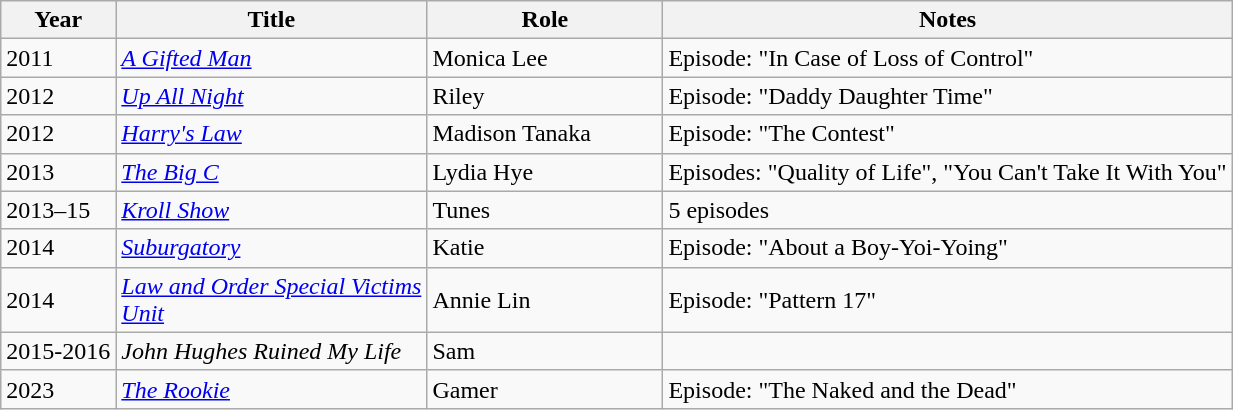<table class="wikitable sortable">
<tr>
<th>Year</th>
<th style="width:200px;">Title</th>
<th style="width:150px;">Role</th>
<th class="unsortable">Notes</th>
</tr>
<tr>
<td>2011</td>
<td><em><a href='#'>A Gifted Man</a></em></td>
<td>Monica Lee</td>
<td>Episode: "In Case of Loss of Control"</td>
</tr>
<tr>
<td>2012</td>
<td><em><a href='#'>Up All Night</a></em></td>
<td>Riley</td>
<td>Episode: "Daddy Daughter Time"</td>
</tr>
<tr>
<td>2012</td>
<td><em><a href='#'>Harry's Law</a></em></td>
<td>Madison Tanaka</td>
<td>Episode: "The Contest"</td>
</tr>
<tr>
<td>2013</td>
<td><em><a href='#'>The Big C</a></em></td>
<td>Lydia Hye</td>
<td>Episodes: "Quality of Life", "You Can't Take It With You"</td>
</tr>
<tr>
<td>2013–15</td>
<td><em><a href='#'>Kroll Show</a></em></td>
<td>Tunes</td>
<td>5 episodes</td>
</tr>
<tr>
<td>2014</td>
<td><em><a href='#'>Suburgatory</a></em></td>
<td>Katie</td>
<td>Episode: "About a Boy-Yoi-Yoing"</td>
</tr>
<tr>
<td>2014</td>
<td><em><a href='#'>Law and Order Special Victims Unit</a></em></td>
<td>Annie Lin</td>
<td>Episode: "Pattern 17"</td>
</tr>
<tr>
<td>2015-2016</td>
<td><em>John Hughes Ruined My Life</em></td>
<td>Sam</td>
<td></td>
</tr>
<tr>
<td>2023</td>
<td><em><a href='#'>The Rookie</a></em></td>
<td>Gamer</td>
<td>Episode: "The Naked and the Dead"</td>
</tr>
</table>
